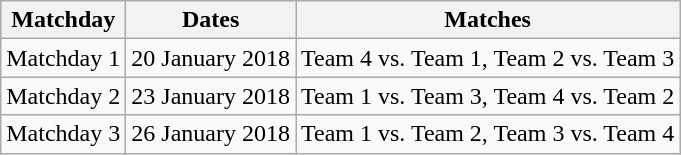<table class="wikitable">
<tr>
<th>Matchday</th>
<th>Dates</th>
<th>Matches</th>
</tr>
<tr>
<td>Matchday 1</td>
<td>20 January 2018</td>
<td>Team 4 vs. Team 1, Team 2 vs. Team 3</td>
</tr>
<tr>
<td>Matchday 2</td>
<td>23 January 2018</td>
<td>Team 1 vs. Team 3, Team 4 vs. Team 2</td>
</tr>
<tr>
<td>Matchday 3</td>
<td>26 January 2018</td>
<td>Team 1 vs. Team 2, Team 3 vs. Team 4</td>
</tr>
</table>
